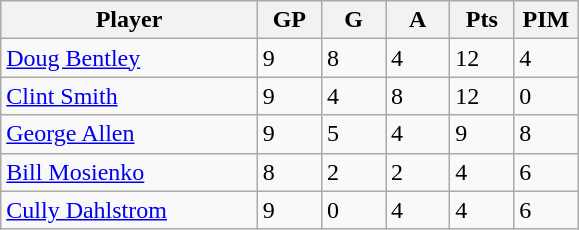<table class="wikitable">
<tr>
<th bgcolor="#DDDDFF" width="40%">Player</th>
<th bgcolor="#DDDDFF" width="10%">GP</th>
<th bgcolor="#DDDDFF" width="10%">G</th>
<th bgcolor="#DDDDFF" width="10%">A</th>
<th bgcolor="#DDDDFF" width="10%">Pts</th>
<th bgcolor="#DDDDFF" width="10%">PIM</th>
</tr>
<tr>
<td><a href='#'>Doug Bentley</a></td>
<td>9</td>
<td>8</td>
<td>4</td>
<td>12</td>
<td>4</td>
</tr>
<tr>
<td><a href='#'>Clint Smith</a></td>
<td>9</td>
<td>4</td>
<td>8</td>
<td>12</td>
<td>0</td>
</tr>
<tr>
<td><a href='#'>George Allen</a></td>
<td>9</td>
<td>5</td>
<td>4</td>
<td>9</td>
<td>8</td>
</tr>
<tr>
<td><a href='#'>Bill Mosienko</a></td>
<td>8</td>
<td>2</td>
<td>2</td>
<td>4</td>
<td>6</td>
</tr>
<tr>
<td><a href='#'>Cully Dahlstrom</a></td>
<td>9</td>
<td>0</td>
<td>4</td>
<td>4</td>
<td>6</td>
</tr>
</table>
